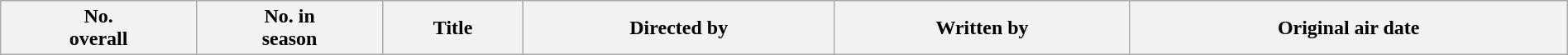<table class="wikitable plainrowheaders" style="width:100%; background:#fff;">
<tr>
<th style="background:#;">No.<br>overall</th>
<th style="background:#;">No. in<br>season</th>
<th style="background:#;">Title</th>
<th style="background:#;">Directed by</th>
<th style="background:#;">Written by</th>
<th style="background:#;">Original air date<br>








</th>
</tr>
</table>
